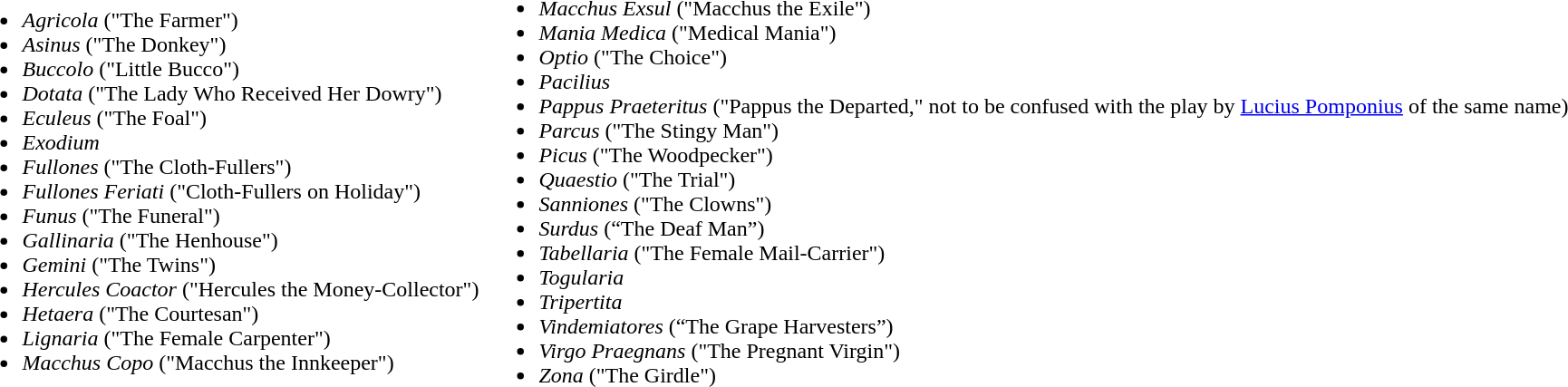<table>
<tr>
<td><br><ul><li><em>Agricola</em> ("The Farmer")</li><li><em>Asinus</em> ("The Donkey")</li><li><em>Buccolo</em> ("Little Bucco")</li><li><em>Dotata</em> ("The Lady Who Received Her Dowry")</li><li><em>Eculeus</em> ("The Foal")</li><li><em>Exodium</em></li><li><em>Fullones</em> ("The Cloth-Fullers")</li><li><em>Fullones Feriati</em> ("Cloth-Fullers on Holiday")</li><li><em>Funus</em> ("The Funeral")</li><li><em>Gallinaria</em> ("The Henhouse")</li><li><em>Gemini</em> ("The Twins")</li><li><em>Hercules Coactor</em> ("Hercules the Money-Collector")</li><li><em>Hetaera</em> ("The Courtesan")</li><li><em>Lignaria</em> ("The Female Carpenter")</li><li><em>Macchus Copo</em> ("Macchus the Innkeeper")</li></ul></td>
<td><br><ul><li><em>Macchus Exsul</em> ("Macchus the Exile")</li><li><em>Mania Medica</em> ("Medical Mania")</li><li><em>Optio</em> ("The Choice")</li><li><em>Pacilius</em></li><li><em>Pappus Praeteritus</em> ("Pappus the Departed," not to be confused with the play by <a href='#'>Lucius Pomponius</a> of the same name)</li><li><em>Parcus</em> ("The Stingy Man")</li><li><em>Picus</em> ("The Woodpecker")</li><li><em>Quaestio</em> ("The Trial")</li><li><em>Sanniones</em> ("The Clowns")</li><li><em>Surdus</em> (“The Deaf Man”)</li><li><em>Tabellaria</em> ("The Female Mail-Carrier")</li><li><em>Togularia</em></li><li><em>Tripertita</em></li><li><em>Vindemiatores</em> (“The Grape Harvesters”)</li><li><em>Virgo Praegnans</em> ("The Pregnant Virgin")</li><li><em>Zona</em> ("The Girdle")</li></ul></td>
<td></td>
</tr>
</table>
